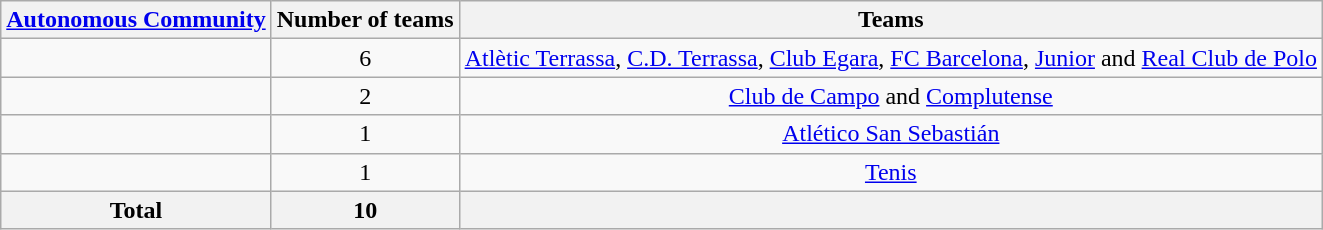<table class="wikitable">
<tr>
<th><a href='#'>Autonomous Community</a></th>
<th>Number of teams</th>
<th>Teams</th>
</tr>
<tr>
<td></td>
<td align=center>6</td>
<td align=center><a href='#'>Atlètic Terrassa</a>, <a href='#'>C.D. Terrassa</a>, <a href='#'>Club Egara</a>, <a href='#'>FC Barcelona</a>, <a href='#'>Junior</a> and <a href='#'>Real Club de Polo</a></td>
</tr>
<tr>
<td></td>
<td align=center>2</td>
<td align=center><a href='#'>Club de Campo</a> and <a href='#'>Complutense</a></td>
</tr>
<tr>
<td></td>
<td align=center>1</td>
<td align=center><a href='#'>Atlético San Sebastián</a></td>
</tr>
<tr>
<td></td>
<td align=center>1</td>
<td align=center><a href='#'>Tenis</a></td>
</tr>
<tr>
<th>Total</th>
<th>10</th>
<th></th>
</tr>
</table>
